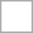<table cellpadding="10" cellspacing="0" style="border:solid 1px #aaa">
<tr>
<td></td>
</tr>
</table>
